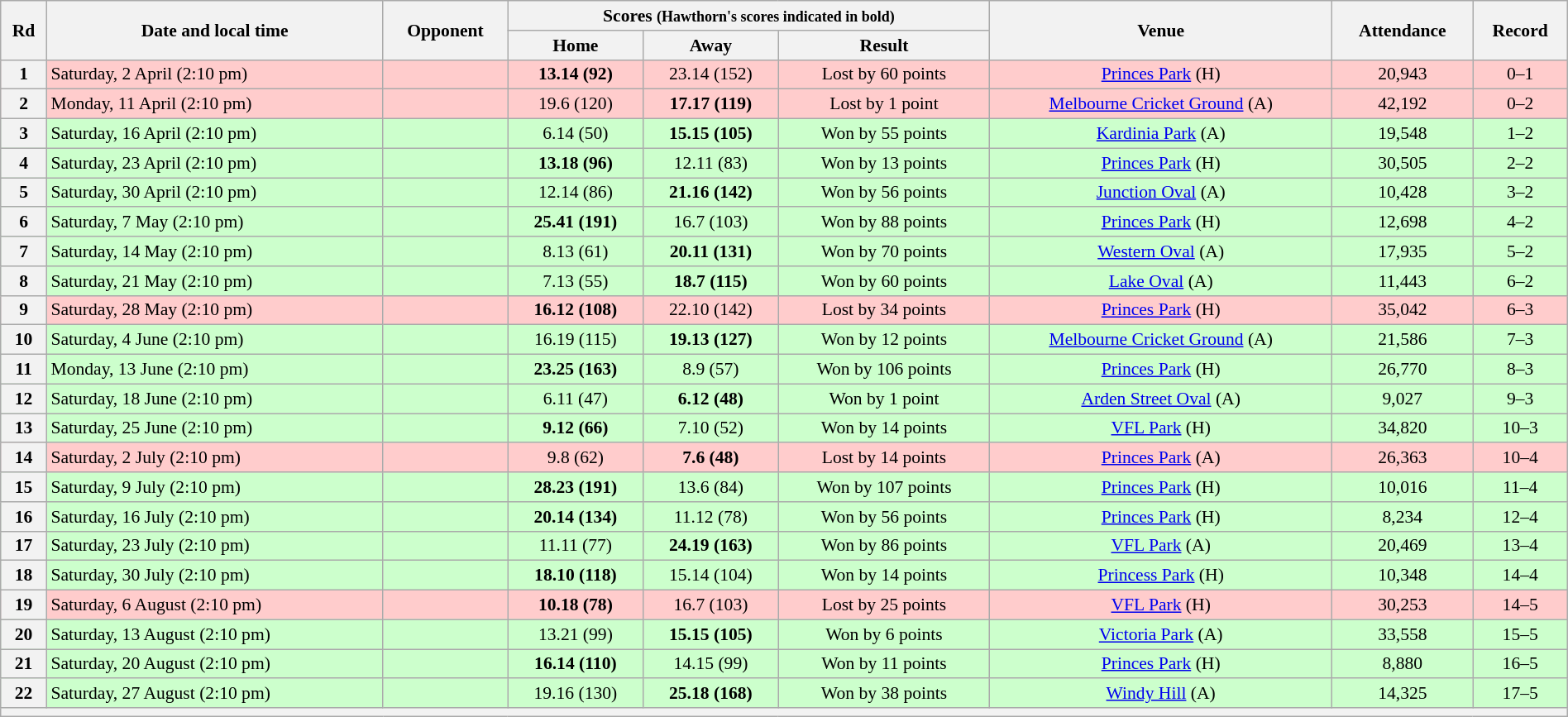<table class="wikitable" style="font-size:90%; text-align:center; width: 100%; margin-left: auto; margin-right: auto">
<tr>
<th rowspan="2">Rd</th>
<th rowspan="2">Date and local time</th>
<th rowspan="2">Opponent</th>
<th colspan="3">Scores <small>(Hawthorn's scores indicated in bold)</small></th>
<th rowspan="2">Venue</th>
<th rowspan="2">Attendance</th>
<th rowspan="2">Record</th>
</tr>
<tr>
<th>Home</th>
<th>Away</th>
<th>Result</th>
</tr>
<tr style="background:#fcc;">
<th>1</th>
<td align=left>Saturday, 2 April (2:10 pm)</td>
<td align=left></td>
<td><strong>13.14 (92)</strong></td>
<td>23.14 (152)</td>
<td>Lost by 60 points</td>
<td><a href='#'>Princes Park</a> (H)</td>
<td>20,943</td>
<td>0–1</td>
</tr>
<tr style="background:#fcc;">
<th>2</th>
<td align=left>Monday, 11 April (2:10 pm)</td>
<td align=left></td>
<td>19.6 (120)</td>
<td><strong>17.17 (119)</strong></td>
<td>Lost by 1 point</td>
<td><a href='#'>Melbourne Cricket Ground</a> (A)</td>
<td>42,192</td>
<td>0–2</td>
</tr>
<tr style="background:#cfc">
<th>3</th>
<td align=left>Saturday, 16 April (2:10 pm)</td>
<td align=left></td>
<td>6.14 (50)</td>
<td><strong>15.15 (105)</strong></td>
<td>Won by 55 points</td>
<td><a href='#'>Kardinia Park</a> (A)</td>
<td>19,548</td>
<td>1–2</td>
</tr>
<tr style="background:#cfc">
<th>4</th>
<td align=left>Saturday, 23 April (2:10 pm)</td>
<td align=left></td>
<td><strong>13.18 (96)</strong></td>
<td>12.11 (83)</td>
<td>Won by 13 points</td>
<td><a href='#'>Princes Park</a> (H)</td>
<td>30,505</td>
<td>2–2</td>
</tr>
<tr style="background:#cfc">
<th>5</th>
<td align=left>Saturday, 30 April (2:10 pm)</td>
<td align=left></td>
<td>12.14 (86)</td>
<td><strong>21.16 (142)</strong></td>
<td>Won by 56 points</td>
<td><a href='#'>Junction Oval</a> (A)</td>
<td>10,428</td>
<td>3–2</td>
</tr>
<tr style="background:#cfc">
<th>6</th>
<td align=left>Saturday, 7 May (2:10 pm)</td>
<td align=left></td>
<td><strong>25.41 (191)</strong></td>
<td>16.7 (103)</td>
<td>Won by 88 points</td>
<td><a href='#'>Princes Park</a> (H)</td>
<td>12,698</td>
<td>4–2</td>
</tr>
<tr style="background:#cfc">
<th>7</th>
<td align=left>Saturday, 14 May (2:10 pm)</td>
<td align=left></td>
<td>8.13 (61)</td>
<td><strong>20.11 (131)</strong></td>
<td>Won by 70 points</td>
<td><a href='#'>Western Oval</a> (A)</td>
<td>17,935</td>
<td>5–2</td>
</tr>
<tr style="background:#cfc">
<th>8</th>
<td align=left>Saturday, 21 May (2:10 pm)</td>
<td align=left></td>
<td>7.13 (55)</td>
<td><strong>18.7 (115)</strong></td>
<td>Won by 60 points</td>
<td><a href='#'>Lake Oval</a> (A)</td>
<td>11,443</td>
<td>6–2</td>
</tr>
<tr style="background:#fcc;">
<th>9</th>
<td align=left>Saturday, 28 May (2:10 pm)</td>
<td align=left></td>
<td><strong>16.12 (108)</strong></td>
<td>22.10 (142)</td>
<td>Lost by 34 points</td>
<td><a href='#'>Princes Park</a> (H)</td>
<td>35,042</td>
<td>6–3</td>
</tr>
<tr style="background:#cfc">
<th>10</th>
<td align=left>Saturday, 4 June (2:10 pm)</td>
<td align=left></td>
<td>16.19 (115)</td>
<td><strong>19.13 (127)</strong></td>
<td>Won by 12 points</td>
<td><a href='#'>Melbourne Cricket Ground</a> (A)</td>
<td>21,586</td>
<td>7–3</td>
</tr>
<tr style="background:#cfc">
<th>11</th>
<td align=left>Monday, 13 June (2:10 pm)</td>
<td align=left></td>
<td><strong>23.25 (163)</strong></td>
<td>8.9 (57)</td>
<td>Won by 106 points</td>
<td><a href='#'>Princes Park</a> (H)</td>
<td>26,770</td>
<td>8–3</td>
</tr>
<tr style="background:#cfc">
<th>12</th>
<td align=left>Saturday, 18 June (2:10 pm)</td>
<td align=left></td>
<td>6.11 (47)</td>
<td><strong>6.12 (48)</strong></td>
<td>Won by 1 point</td>
<td><a href='#'>Arden Street Oval</a> (A)</td>
<td>9,027</td>
<td>9–3</td>
</tr>
<tr style="background:#cfc">
<th>13</th>
<td align=left>Saturday, 25 June (2:10 pm)</td>
<td align=left></td>
<td><strong>9.12 (66)</strong></td>
<td>7.10 (52)</td>
<td>Won by 14 points</td>
<td><a href='#'>VFL Park</a> (H)</td>
<td>34,820</td>
<td>10–3</td>
</tr>
<tr style="background:#fcc;">
<th>14</th>
<td align=left>Saturday, 2 July (2:10 pm)</td>
<td align=left></td>
<td>9.8 (62)</td>
<td><strong>7.6 (48)</strong></td>
<td>Lost by 14 points</td>
<td><a href='#'>Princes Park</a> (A)</td>
<td>26,363</td>
<td>10–4</td>
</tr>
<tr style="background:#cfc">
<th>15</th>
<td align=left>Saturday, 9 July (2:10 pm)</td>
<td align=left></td>
<td><strong>28.23 (191)</strong></td>
<td>13.6 (84)</td>
<td>Won by 107 points</td>
<td><a href='#'>Princes Park</a> (H)</td>
<td>10,016</td>
<td>11–4</td>
</tr>
<tr style="background:#cfc">
<th>16</th>
<td align=left>Saturday, 16 July (2:10 pm)</td>
<td align=left></td>
<td><strong>20.14 (134)</strong></td>
<td>11.12 (78)</td>
<td>Won by 56 points</td>
<td><a href='#'>Princes Park</a> (H)</td>
<td>8,234</td>
<td>12–4</td>
</tr>
<tr style="background:#cfc">
<th>17</th>
<td align=left>Saturday, 23 July (2:10 pm)</td>
<td align=left></td>
<td>11.11 (77)</td>
<td><strong>24.19 (163)</strong></td>
<td>Won by 86 points</td>
<td><a href='#'>VFL Park</a> (A)</td>
<td>20,469</td>
<td>13–4</td>
</tr>
<tr style="background:#cfc">
<th>18</th>
<td align=left>Saturday, 30 July (2:10 pm)</td>
<td align=left></td>
<td><strong>18.10 (118)</strong></td>
<td>15.14 (104)</td>
<td>Won by 14 points</td>
<td><a href='#'>Princess Park</a> (H)</td>
<td>10,348</td>
<td>14–4</td>
</tr>
<tr style="background:#fcc;">
<th>19</th>
<td align=left>Saturday, 6 August (2:10 pm)</td>
<td align=left></td>
<td><strong>10.18 (78)</strong></td>
<td>16.7 (103)</td>
<td>Lost by 25 points</td>
<td><a href='#'>VFL Park</a> (H)</td>
<td>30,253</td>
<td>14–5</td>
</tr>
<tr style="background:#cfc">
<th>20</th>
<td align=left>Saturday, 13 August (2:10 pm)</td>
<td align=left></td>
<td>13.21 (99)</td>
<td><strong>15.15 (105)</strong></td>
<td>Won by 6 points</td>
<td><a href='#'>Victoria Park</a> (A)</td>
<td>33,558</td>
<td>15–5</td>
</tr>
<tr style="background:#cfc">
<th>21</th>
<td align=left>Saturday, 20 August (2:10 pm)</td>
<td align=left></td>
<td><strong>16.14 (110)</strong></td>
<td>14.15 (99)</td>
<td>Won by 11 points</td>
<td><a href='#'>Princes Park</a> (H)</td>
<td>8,880</td>
<td>16–5</td>
</tr>
<tr style="background:#cfc">
<th>22</th>
<td align=left>Saturday, 27 August (2:10 pm)</td>
<td align=left></td>
<td>19.16 (130)</td>
<td><strong>25.18 (168)</strong></td>
<td>Won by 38 points</td>
<td><a href='#'>Windy Hill</a> (A)</td>
<td>14,325</td>
<td>17–5</td>
</tr>
<tr>
<th colspan=9></th>
</tr>
</table>
